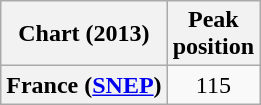<table class="wikitable sortable plainrowheaders">
<tr>
<th scope="col">Chart (2013)</th>
<th scope="col">Peak<br>position</th>
</tr>
<tr>
<th scope="row">France (<a href='#'>SNEP</a>)</th>
<td style="text-align:center;">115</td>
</tr>
</table>
